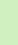<table class="toccolours" style="margin-left: 2em; margin-bottom: 1em; margin-top: 1em; margin-right: 10em; background:#D0F0C0; color:black; max-width: 100%;" cellspacing="5">
<tr>
<td style="text-align: left;"><br></td>
</tr>
</table>
